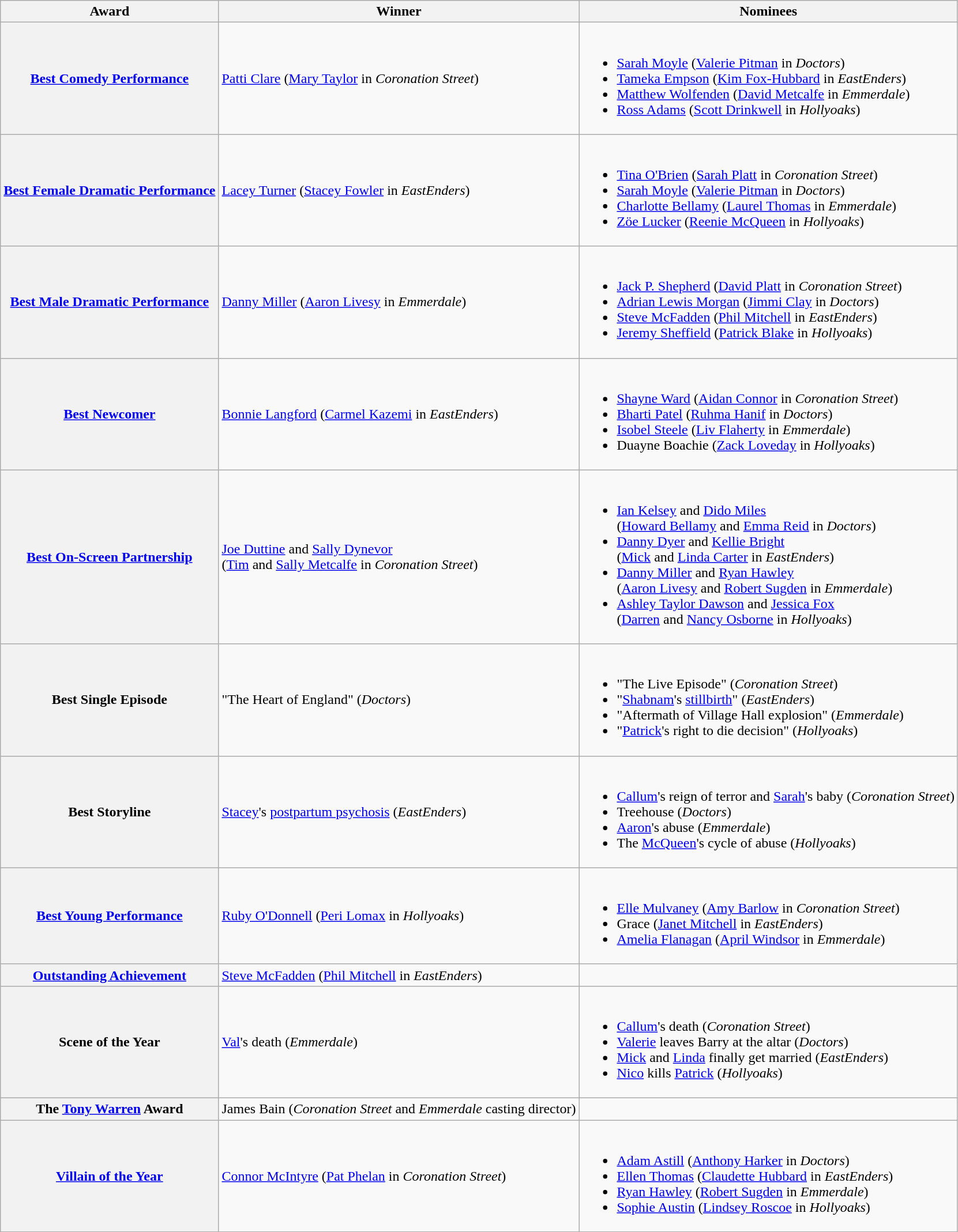<table class="wikitable">
<tr>
<th>Award</th>
<th>Winner</th>
<th>Nominees</th>
</tr>
<tr>
<th scope="row"><a href='#'>Best Comedy Performance</a></th>
<td><a href='#'>Patti Clare</a> (<a href='#'>Mary Taylor</a> in <em>Coronation Street</em>)</td>
<td><br><ul><li><a href='#'>Sarah Moyle</a> (<a href='#'>Valerie Pitman</a> in <em>Doctors</em>)</li><li><a href='#'>Tameka Empson</a> (<a href='#'>Kim Fox-Hubbard</a> in <em>EastEnders</em>)</li><li><a href='#'>Matthew Wolfenden</a> (<a href='#'>David Metcalfe</a> in <em>Emmerdale</em>)</li><li><a href='#'>Ross Adams</a> (<a href='#'>Scott Drinkwell</a> in <em>Hollyoaks</em>)</li></ul></td>
</tr>
<tr>
<th scope="row"><a href='#'>Best Female Dramatic Performance</a></th>
<td><a href='#'>Lacey Turner</a> (<a href='#'>Stacey Fowler</a> in <em>EastEnders</em>)</td>
<td><br><ul><li><a href='#'>Tina O'Brien</a> (<a href='#'>Sarah Platt</a> in <em>Coronation Street</em>)</li><li><a href='#'>Sarah Moyle</a> (<a href='#'>Valerie Pitman</a> in <em>Doctors</em>)</li><li><a href='#'>Charlotte Bellamy</a> (<a href='#'>Laurel Thomas</a> in <em>Emmerdale</em>)</li><li><a href='#'>Zöe Lucker</a> (<a href='#'>Reenie McQueen</a> in <em>Hollyoaks</em>)</li></ul></td>
</tr>
<tr>
<th scope="row"><a href='#'>Best Male Dramatic Performance</a></th>
<td><a href='#'>Danny Miller</a> (<a href='#'>Aaron Livesy</a> in <em>Emmerdale</em>)</td>
<td><br><ul><li><a href='#'>Jack P. Shepherd</a> (<a href='#'>David Platt</a> in <em>Coronation Street</em>)</li><li><a href='#'>Adrian Lewis Morgan</a> (<a href='#'>Jimmi Clay</a> in <em>Doctors</em>)</li><li><a href='#'>Steve McFadden</a> (<a href='#'>Phil Mitchell</a> in <em>EastEnders</em>)</li><li><a href='#'>Jeremy Sheffield</a> (<a href='#'>Patrick Blake</a> in <em>Hollyoaks</em>)</li></ul></td>
</tr>
<tr>
<th scope="row"><a href='#'>Best Newcomer</a></th>
<td><a href='#'>Bonnie Langford</a> (<a href='#'>Carmel Kazemi</a> in <em>EastEnders</em>)</td>
<td><br><ul><li><a href='#'>Shayne Ward</a> (<a href='#'>Aidan Connor</a> in <em>Coronation Street</em>)</li><li><a href='#'>Bharti Patel</a> (<a href='#'>Ruhma Hanif</a> in <em>Doctors</em>)</li><li><a href='#'>Isobel Steele</a> (<a href='#'>Liv Flaherty</a> in <em>Emmerdale</em>)</li><li>Duayne Boachie (<a href='#'>Zack Loveday</a> in <em>Hollyoaks</em>)</li></ul></td>
</tr>
<tr>
<th scope="row"><a href='#'>Best On-Screen Partnership</a></th>
<td><a href='#'>Joe Duttine</a> and <a href='#'>Sally Dynevor</a><br>(<a href='#'>Tim</a> and <a href='#'>Sally Metcalfe</a> in <em>Coronation Street</em>)</td>
<td><br><ul><li><a href='#'>Ian Kelsey</a> and <a href='#'>Dido Miles</a><br>(<a href='#'>Howard Bellamy</a> and <a href='#'>Emma Reid</a> in <em>Doctors</em>)</li><li><a href='#'>Danny Dyer</a> and <a href='#'>Kellie Bright</a><br>(<a href='#'>Mick</a> and <a href='#'>Linda Carter</a> in <em>EastEnders</em>)</li><li><a href='#'>Danny Miller</a> and <a href='#'>Ryan Hawley</a><br>(<a href='#'>Aaron Livesy</a> and <a href='#'>Robert Sugden</a> in <em>Emmerdale</em>)</li><li><a href='#'>Ashley Taylor Dawson</a> and <a href='#'>Jessica Fox</a><br>(<a href='#'>Darren</a> and <a href='#'>Nancy Osborne</a> in <em>Hollyoaks</em>)</li></ul></td>
</tr>
<tr>
<th scope="row">Best Single Episode</th>
<td>"The Heart of England" (<em>Doctors</em>)</td>
<td><br><ul><li>"The Live Episode" (<em>Coronation Street</em>)</li><li>"<a href='#'>Shabnam</a>'s <a href='#'>stillbirth</a>" (<em>EastEnders</em>)</li><li>"Aftermath of Village Hall explosion" (<em>Emmerdale</em>)</li><li>"<a href='#'>Patrick</a>'s right to die decision" (<em>Hollyoaks</em>)</li></ul></td>
</tr>
<tr>
<th scope="row">Best Storyline</th>
<td><a href='#'>Stacey</a>'s <a href='#'>postpartum psychosis</a> (<em>EastEnders</em>)</td>
<td><br><ul><li><a href='#'>Callum</a>'s reign of terror and <a href='#'>Sarah</a>'s baby (<em>Coronation Street</em>)</li><li>Treehouse (<em>Doctors</em>)</li><li><a href='#'>Aaron</a>'s abuse (<em>Emmerdale</em>)</li><li>The <a href='#'>McQueen</a>'s cycle of abuse (<em>Hollyoaks</em>)</li></ul></td>
</tr>
<tr>
<th scope="row"><a href='#'>Best Young Performance</a></th>
<td><a href='#'>Ruby O'Donnell</a> (<a href='#'>Peri Lomax</a> in <em>Hollyoaks</em>)</td>
<td><br><ul><li><a href='#'>Elle Mulvaney</a> (<a href='#'>Amy Barlow</a> in <em>Coronation Street</em>)</li><li>Grace (<a href='#'>Janet Mitchell</a> in <em>EastEnders</em>)</li><li><a href='#'>Amelia Flanagan</a> (<a href='#'>April Windsor</a> in <em>Emmerdale</em>)</li></ul></td>
</tr>
<tr>
<th scope="row"><a href='#'>Outstanding Achievement</a></th>
<td><a href='#'>Steve McFadden</a> (<a href='#'>Phil Mitchell</a> in <em>EastEnders</em>)</td>
<td></td>
</tr>
<tr>
<th scope="row">Scene of the Year</th>
<td><a href='#'>Val</a>'s death (<em>Emmerdale</em>)</td>
<td><br><ul><li><a href='#'>Callum</a>'s death (<em>Coronation Street</em>)</li><li><a href='#'>Valerie</a> leaves Barry at the altar (<em>Doctors</em>)</li><li><a href='#'>Mick</a> and <a href='#'>Linda</a> finally get married (<em>EastEnders</em>)</li><li><a href='#'>Nico</a> kills <a href='#'>Patrick</a> (<em>Hollyoaks</em>)</li></ul></td>
</tr>
<tr>
<th scope="row">The <a href='#'>Tony Warren</a> Award</th>
<td>James Bain (<em>Coronation Street</em> and <em>Emmerdale</em> casting director)</td>
<td></td>
</tr>
<tr>
<th scope="row"><a href='#'>Villain of the Year</a></th>
<td><a href='#'>Connor McIntyre</a> (<a href='#'>Pat Phelan</a> in <em>Coronation Street</em>)</td>
<td><br><ul><li><a href='#'>Adam Astill</a> (<a href='#'>Anthony Harker</a> in <em>Doctors</em>)</li><li><a href='#'>Ellen Thomas</a> (<a href='#'>Claudette Hubbard</a> in <em>EastEnders</em>)</li><li><a href='#'>Ryan Hawley</a> (<a href='#'>Robert Sugden</a> in <em>Emmerdale</em>)</li><li><a href='#'>Sophie Austin</a> (<a href='#'>Lindsey Roscoe</a> in <em>Hollyoaks</em>)</li></ul></td>
</tr>
</table>
